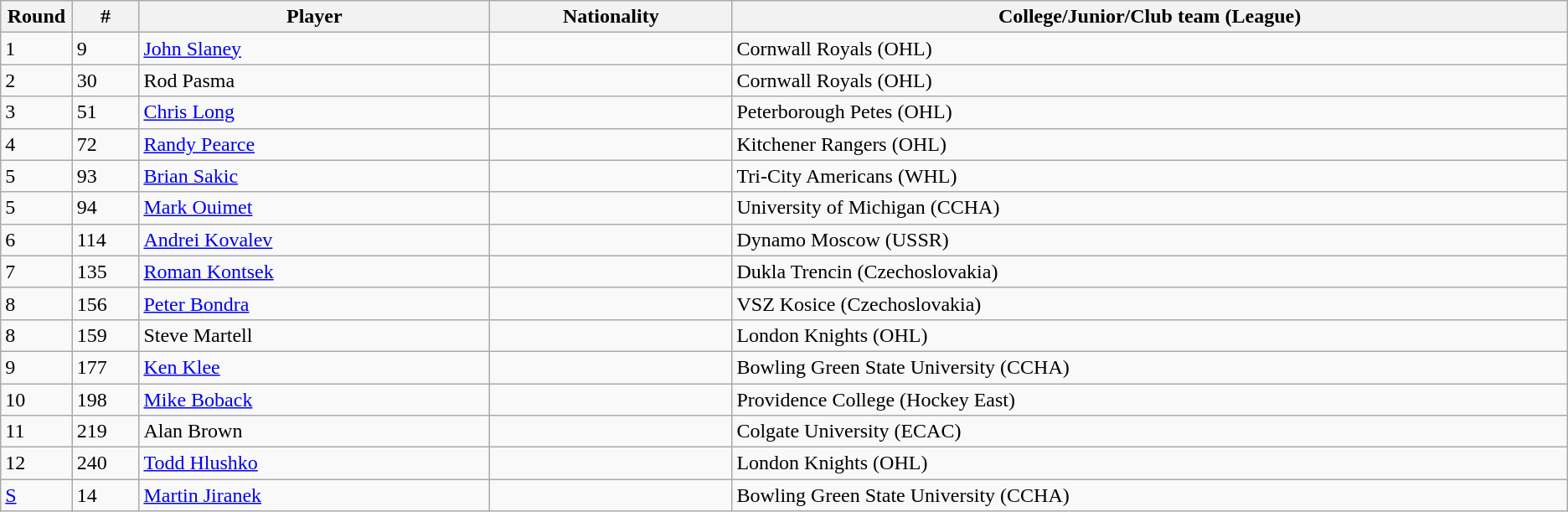<table class="wikitable">
<tr align="center">
<th bgcolor="#DDDDFF" width="4.0%">Round</th>
<th bgcolor="#DDDDFF" width="4.0%">#</th>
<th bgcolor="#DDDDFF" width="21.0%">Player</th>
<th bgcolor="#DDDDFF" width="14.5%">Nationality</th>
<th bgcolor="#DDDDFF" width="50.0%">College/Junior/Club team (League)</th>
</tr>
<tr>
<td>1</td>
<td>9</td>
<td><a href='#'>John Slaney</a></td>
<td></td>
<td>Cornwall Royals (OHL)</td>
</tr>
<tr>
<td>2</td>
<td>30</td>
<td>Rod Pasma</td>
<td></td>
<td>Cornwall Royals (OHL)</td>
</tr>
<tr>
<td>3</td>
<td>51</td>
<td><a href='#'>Chris Long</a></td>
<td></td>
<td>Peterborough Petes (OHL)</td>
</tr>
<tr>
<td>4</td>
<td>72</td>
<td><a href='#'>Randy Pearce</a></td>
<td></td>
<td>Kitchener Rangers (OHL)</td>
</tr>
<tr>
<td>5</td>
<td>93</td>
<td><a href='#'>Brian Sakic</a></td>
<td></td>
<td>Tri-City Americans (WHL)</td>
</tr>
<tr>
<td>5</td>
<td>94</td>
<td><a href='#'>Mark Ouimet</a></td>
<td></td>
<td>University of Michigan (CCHA)</td>
</tr>
<tr>
<td>6</td>
<td>114</td>
<td><a href='#'>Andrei Kovalev</a></td>
<td></td>
<td>Dynamo Moscow (USSR)</td>
</tr>
<tr>
<td>7</td>
<td>135</td>
<td><a href='#'>Roman Kontsek</a></td>
<td></td>
<td>Dukla Trencin (Czechoslovakia)</td>
</tr>
<tr>
<td>8</td>
<td>156</td>
<td><a href='#'>Peter Bondra</a></td>
<td></td>
<td>VSZ Kosice (Czechoslovakia)</td>
</tr>
<tr>
<td>8</td>
<td>159</td>
<td>Steve Martell</td>
<td></td>
<td>London Knights (OHL)</td>
</tr>
<tr>
<td>9</td>
<td>177</td>
<td><a href='#'>Ken Klee</a></td>
<td></td>
<td>Bowling Green State University (CCHA)</td>
</tr>
<tr>
<td>10</td>
<td>198</td>
<td><a href='#'>Mike Boback</a></td>
<td></td>
<td>Providence College (Hockey East)</td>
</tr>
<tr>
<td>11</td>
<td>219</td>
<td>Alan Brown</td>
<td></td>
<td>Colgate University (ECAC)</td>
</tr>
<tr>
<td>12</td>
<td>240</td>
<td><a href='#'>Todd Hlushko</a></td>
<td></td>
<td>London Knights (OHL)</td>
</tr>
<tr>
<td><a href='#'>S</a></td>
<td>14</td>
<td><a href='#'>Martin Jiranek</a></td>
<td></td>
<td>Bowling Green State University (CCHA)</td>
</tr>
</table>
